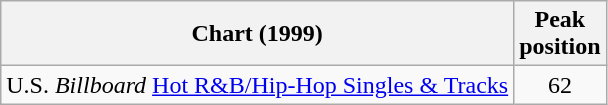<table class="wikitable">
<tr>
<th>Chart (1999)</th>
<th>Peak<br>position</th>
</tr>
<tr>
<td>U.S. <em>Billboard</em> <a href='#'>Hot R&B/Hip-Hop Singles & Tracks</a></td>
<td align="center">62</td>
</tr>
</table>
